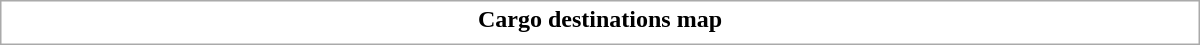<table class="collapsible uncollapsed" style="border:1px #aaa solid; width:50em; margin:0.2em auto">
<tr>
<th>Cargo destinations map</th>
</tr>
<tr>
<td></td>
</tr>
</table>
